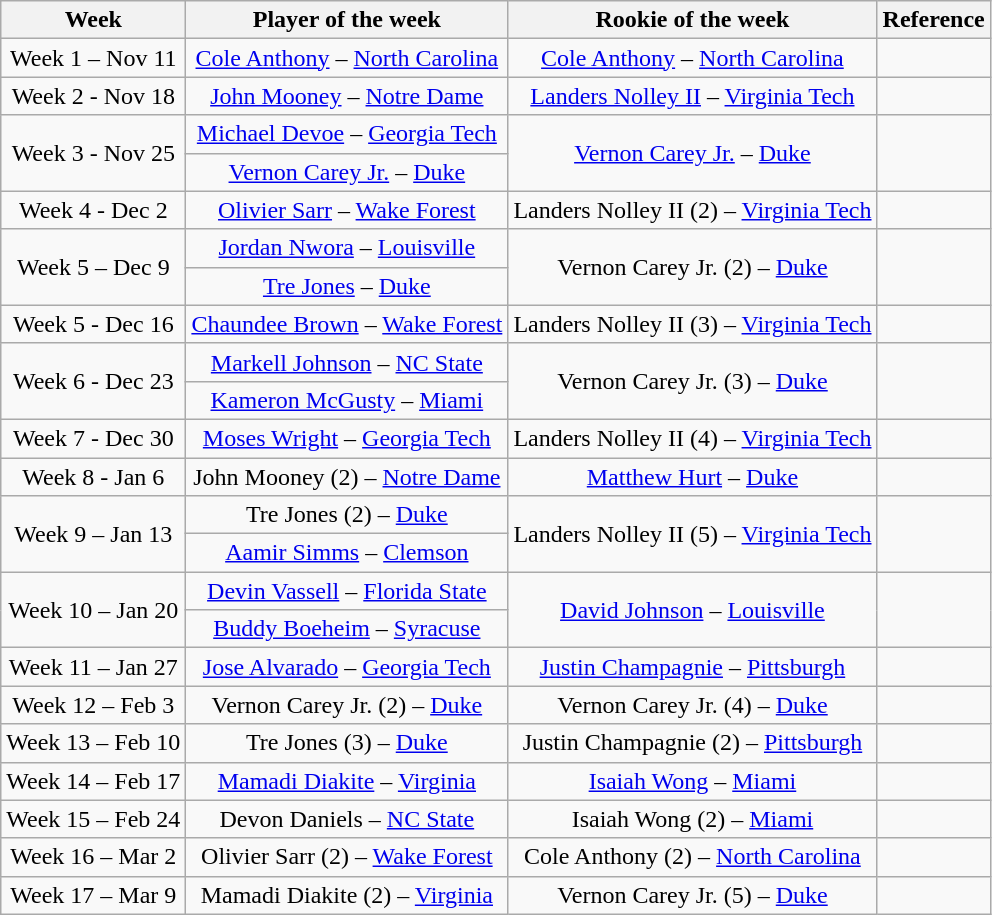<table class="wikitable" border="1" style="text-align:center">
<tr>
<th>Week</th>
<th>Player of the week</th>
<th>Rookie of the week</th>
<th>Reference</th>
</tr>
<tr>
<td>Week 1 – Nov 11</td>
<td><a href='#'>Cole Anthony</a> – <a href='#'>North Carolina</a></td>
<td><a href='#'>Cole Anthony</a> – <a href='#'>North Carolina</a></td>
<td></td>
</tr>
<tr>
<td>Week 2 - Nov 18</td>
<td><a href='#'>John Mooney</a> – <a href='#'>Notre Dame</a></td>
<td><a href='#'>Landers Nolley II</a> – <a href='#'>Virginia Tech</a></td>
<td></td>
</tr>
<tr>
<td rowspan=2>Week 3 - Nov 25</td>
<td><a href='#'>Michael Devoe</a> – <a href='#'>Georgia Tech</a></td>
<td rowspan=2><a href='#'>Vernon Carey Jr.</a> – <a href='#'>Duke</a></td>
<td rowspan=2></td>
</tr>
<tr>
<td><a href='#'>Vernon Carey Jr.</a> – <a href='#'>Duke</a></td>
</tr>
<tr>
<td>Week 4 - Dec 2</td>
<td><a href='#'>Olivier Sarr</a> – <a href='#'>Wake Forest</a></td>
<td>Landers Nolley II (2) – <a href='#'>Virginia Tech</a></td>
<td></td>
</tr>
<tr>
<td rowspan=2>Week 5 – Dec 9</td>
<td><a href='#'>Jordan Nwora</a> – <a href='#'>Louisville</a></td>
<td rowspan=2>Vernon Carey Jr. (2) – <a href='#'>Duke</a></td>
<td rowspan=2></td>
</tr>
<tr>
<td><a href='#'>Tre Jones</a> – <a href='#'>Duke</a></td>
</tr>
<tr>
<td>Week 5 - Dec 16</td>
<td><a href='#'>Chaundee Brown</a> – <a href='#'>Wake Forest</a></td>
<td>Landers Nolley II (3) – <a href='#'>Virginia Tech</a></td>
<td></td>
</tr>
<tr>
<td rowspan=2>Week 6 - Dec 23</td>
<td><a href='#'>Markell Johnson</a> – <a href='#'>NC State</a></td>
<td rowspan=2>Vernon Carey Jr. (3) – <a href='#'>Duke</a></td>
<td rowspan=2></td>
</tr>
<tr>
<td><a href='#'>Kameron McGusty</a> – <a href='#'>Miami</a></td>
</tr>
<tr>
<td>Week 7 - Dec 30</td>
<td><a href='#'>Moses Wright</a> – <a href='#'>Georgia Tech</a></td>
<td>Landers Nolley II (4) – <a href='#'>Virginia Tech</a></td>
<td></td>
</tr>
<tr>
<td>Week 8 - Jan 6</td>
<td>John Mooney (2) – <a href='#'>Notre Dame</a></td>
<td><a href='#'>Matthew Hurt</a> – <a href='#'>Duke</a></td>
<td></td>
</tr>
<tr>
<td rowspan=2>Week 9 – Jan 13</td>
<td>Tre Jones (2) – <a href='#'>Duke</a></td>
<td rowspan=2>Landers Nolley II (5) – <a href='#'>Virginia Tech</a></td>
<td rowspan=2></td>
</tr>
<tr>
<td><a href='#'>Aamir Simms</a> – <a href='#'>Clemson</a></td>
</tr>
<tr>
<td rowspan=2>Week 10 – Jan 20</td>
<td><a href='#'>Devin Vassell</a> – <a href='#'>Florida State</a></td>
<td rowspan=2><a href='#'>David Johnson</a> – <a href='#'>Louisville</a></td>
<td rowspan=2></td>
</tr>
<tr>
<td><a href='#'>Buddy Boeheim</a> – <a href='#'>Syracuse</a></td>
</tr>
<tr>
<td>Week 11 – Jan 27</td>
<td><a href='#'>Jose Alvarado</a> – <a href='#'>Georgia Tech</a></td>
<td><a href='#'>Justin Champagnie</a> – <a href='#'>Pittsburgh</a></td>
<td></td>
</tr>
<tr>
<td>Week 12 – Feb 3</td>
<td>Vernon Carey Jr. (2) – <a href='#'>Duke</a></td>
<td>Vernon Carey Jr. (4) – <a href='#'>Duke</a></td>
<td></td>
</tr>
<tr>
<td>Week 13 – Feb 10</td>
<td>Tre Jones (3) – <a href='#'>Duke</a></td>
<td>Justin Champagnie (2) – <a href='#'>Pittsburgh</a></td>
<td></td>
</tr>
<tr>
<td>Week 14 – Feb 17</td>
<td><a href='#'>Mamadi Diakite</a> – <a href='#'>Virginia</a></td>
<td><a href='#'>Isaiah Wong</a> – <a href='#'>Miami</a></td>
<td></td>
</tr>
<tr>
<td>Week 15 – Feb 24</td>
<td>Devon Daniels – <a href='#'>NC State</a></td>
<td>Isaiah Wong (2) – <a href='#'>Miami</a></td>
<td></td>
</tr>
<tr>
<td>Week 16 – Mar 2</td>
<td>Olivier Sarr (2) – <a href='#'>Wake Forest</a></td>
<td>Cole Anthony (2) – <a href='#'>North Carolina</a></td>
<td></td>
</tr>
<tr>
<td>Week 17 – Mar 9</td>
<td>Mamadi Diakite (2) – <a href='#'>Virginia</a></td>
<td>Vernon Carey Jr. (5) – <a href='#'>Duke</a></td>
<td></td>
</tr>
</table>
